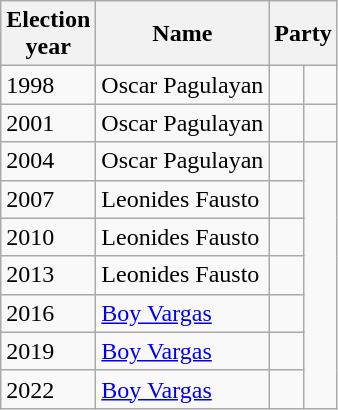<table class=wikitable>
<tr>
<th>Election<br>year</th>
<th>Name</th>
<th colspan=2>Party</th>
</tr>
<tr>
<td>1998</td>
<td>Oscar Pagulayan</td>
<td></td>
<td></td>
</tr>
<tr>
<td>2001</td>
<td>Oscar Pagulayan</td>
<td></td>
<td></td>
</tr>
<tr>
<td>2004</td>
<td>Oscar Pagulayan</td>
<td></td>
</tr>
<tr>
<td>2007</td>
<td>Leonides Fausto</td>
<td></td>
</tr>
<tr>
<td>2010</td>
<td>Leonides Fausto</td>
<td></td>
</tr>
<tr>
<td>2013</td>
<td>Leonides Fausto</td>
<td></td>
</tr>
<tr>
<td>2016</td>
<td><a href='#'>Boy Vargas</a></td>
<td></td>
</tr>
<tr>
<td>2019</td>
<td><a href='#'>Boy Vargas</a></td>
<td></td>
</tr>
<tr>
<td>2022</td>
<td><a href='#'>Boy Vargas</a></td>
<td></td>
</tr>
</table>
